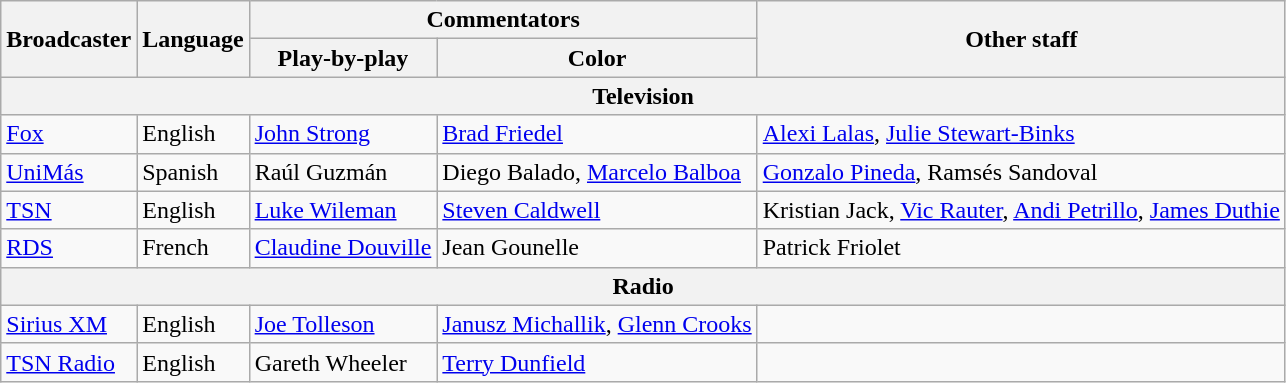<table class="wikitable">
<tr>
<th rowspan=2>Broadcaster</th>
<th rowspan=2>Language</th>
<th colspan=2>Commentators</th>
<th rowspan=2>Other staff</th>
</tr>
<tr>
<th>Play-by-play</th>
<th>Color</th>
</tr>
<tr>
<th colspan=5>Television</th>
</tr>
<tr>
<td> <a href='#'>Fox</a></td>
<td>English</td>
<td><a href='#'>John Strong</a></td>
<td><a href='#'>Brad Friedel</a></td>
<td><a href='#'>Alexi Lalas</a>, <a href='#'>Julie Stewart-Binks</a></td>
</tr>
<tr>
<td> <a href='#'>UniMás</a></td>
<td>Spanish</td>
<td>Raúl Guzmán</td>
<td>Diego Balado, <a href='#'>Marcelo Balboa</a></td>
<td><a href='#'>Gonzalo Pineda</a>, Ramsés Sandoval</td>
</tr>
<tr>
<td> <a href='#'>TSN</a></td>
<td>English</td>
<td><a href='#'>Luke Wileman</a></td>
<td><a href='#'>Steven Caldwell</a></td>
<td>Kristian Jack, <a href='#'>Vic Rauter</a>, <a href='#'>Andi Petrillo</a>, <a href='#'>James Duthie</a></td>
</tr>
<tr>
<td> <a href='#'>RDS</a></td>
<td>French</td>
<td><a href='#'>Claudine Douville</a></td>
<td>Jean Gounelle</td>
<td>Patrick Friolet</td>
</tr>
<tr>
<th colspan=5>Radio</th>
</tr>
<tr>
<td> <a href='#'>Sirius XM</a></td>
<td>English</td>
<td><a href='#'>Joe Tolleson</a></td>
<td><a href='#'>Janusz Michallik</a>, <a href='#'>Glenn Crooks</a></td>
<td></td>
</tr>
<tr>
<td> <a href='#'>TSN Radio</a></td>
<td>English</td>
<td>Gareth Wheeler</td>
<td><a href='#'>Terry Dunfield</a></td>
<td></td>
</tr>
</table>
